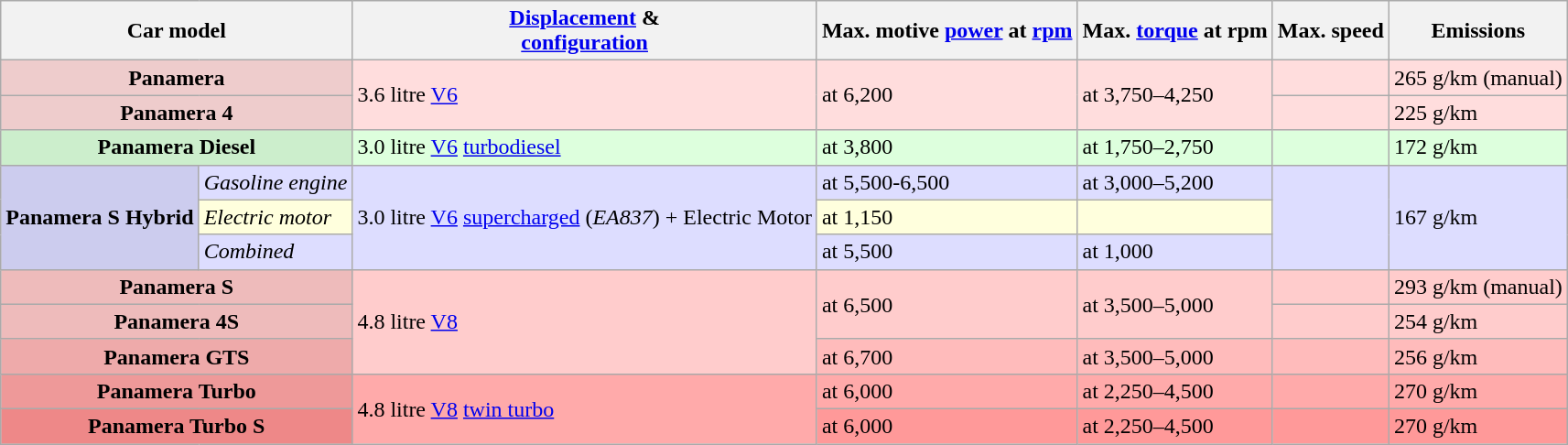<table class="wikitable">
<tr>
<th colspan=2>Car model</th>
<th><a href='#'>Displacement</a> &<br><a href='#'>configuration</a></th>
<th>Max. motive <a href='#'>power</a> at <a href='#'>rpm</a></th>
<th>Max. <a href='#'>torque</a> at rpm</th>
<th>Max. speed</th>
<th>Emissions </th>
</tr>
<tr style="background:#fdd;">
<th style="background:#ecc;" colspan=2>Panamera</th>
<td rowspan=2>3.6 litre <a href='#'>V6</a></td>
<td rowspan=2> at 6,200</td>
<td rowspan=2> at 3,750–4,250</td>
<td></td>
<td>265 g/km (manual)</td>
</tr>
<tr style="background:#fdd;">
<th style="background:#ecc;" colspan=2>Panamera 4</th>
<td></td>
<td>225 g/km</td>
</tr>
<tr style="background:#dfd;">
<th style="background:#cec;" colspan=2>Panamera Diesel</th>
<td>3.0 litre <a href='#'>V6</a> <a href='#'>turbodiesel</a></td>
<td> at 3,800</td>
<td> at 1,750–2,750</td>
<td></td>
<td>172 g/km</td>
</tr>
<tr style="background:#ddf;">
<th style="background:#cce;" rowspan=3>Panamera S Hybrid</th>
<td><em>Gasoline engine</em></td>
<td rowspan=3>3.0 litre <a href='#'>V6</a> <a href='#'>supercharged</a> (<em>EA837</em>) + Electric Motor</td>
<td> at 5,500-6,500</td>
<td> at 3,000–5,200</td>
<td rowspan=3></td>
<td rowspan=3>167 g/km</td>
</tr>
<tr style="background:#ffd;">
<td><em>Electric motor</em></td>
<td> at 1,150</td>
<td></td>
</tr>
<tr style="background:#ddf;">
<td><em>Combined</em></td>
<td> at 5,500</td>
<td> at 1,000</td>
</tr>
<tr style="background:#fcc;">
<th style="background:#ebb;" colspan=2>Panamera S</th>
<td rowspan=3>4.8 litre <a href='#'>V8</a></td>
<td rowspan=2> at 6,500</td>
<td rowspan=2> at 3,500–5,000</td>
<td></td>
<td>293 g/km (manual)</td>
</tr>
<tr style="background:#fcc;">
<th style="background:#ebb;" colspan=2>Panamera 4S</th>
<td></td>
<td>254 g/km</td>
</tr>
<tr style="background:#fbb;">
<th style="background:#eaa;" colspan=2>Panamera GTS</th>
<td> at 6,700</td>
<td> at 3,500–5,000</td>
<td></td>
<td>256 g/km</td>
</tr>
<tr style="background:#faa;">
<th style="background:#e99;" colspan=2>Panamera Turbo</th>
<td rowspan=2>4.8 litre <a href='#'>V8</a> <a href='#'>twin turbo</a></td>
<td> at 6,000</td>
<td> at 2,250–4,500</td>
<td></td>
<td>270 g/km</td>
</tr>
<tr style="background:#f99;">
<th style="background:#e88;" colspan=2>Panamera Turbo S</th>
<td> at 6,000</td>
<td> at 2,250–4,500</td>
<td></td>
<td>270 g/km</td>
</tr>
</table>
